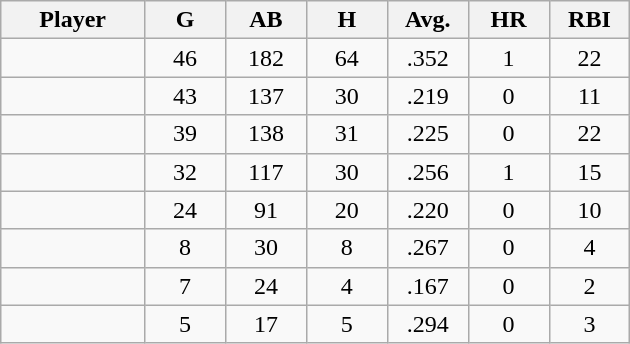<table class="wikitable sortable">
<tr>
<th bgcolor="#DDDDFF" width="16%">Player</th>
<th bgcolor="#DDDDFF" width="9%">G</th>
<th bgcolor="#DDDDFF" width="9%">AB</th>
<th bgcolor="#DDDDFF" width="9%">H</th>
<th bgcolor="#DDDDFF" width="9%">Avg.</th>
<th bgcolor="#DDDDFF" width="9%">HR</th>
<th bgcolor="#DDDDFF" width="9%">RBI</th>
</tr>
<tr align="center">
<td></td>
<td>46</td>
<td>182</td>
<td>64</td>
<td>.352</td>
<td>1</td>
<td>22</td>
</tr>
<tr align="center">
<td></td>
<td>43</td>
<td>137</td>
<td>30</td>
<td>.219</td>
<td>0</td>
<td>11</td>
</tr>
<tr align="center">
<td></td>
<td>39</td>
<td>138</td>
<td>31</td>
<td>.225</td>
<td>0</td>
<td>22</td>
</tr>
<tr align="center">
<td></td>
<td>32</td>
<td>117</td>
<td>30</td>
<td>.256</td>
<td>1</td>
<td>15</td>
</tr>
<tr align="center">
<td></td>
<td>24</td>
<td>91</td>
<td>20</td>
<td>.220</td>
<td>0</td>
<td>10</td>
</tr>
<tr align="center">
<td></td>
<td>8</td>
<td>30</td>
<td>8</td>
<td>.267</td>
<td>0</td>
<td>4</td>
</tr>
<tr align="center">
<td></td>
<td>7</td>
<td>24</td>
<td>4</td>
<td>.167</td>
<td>0</td>
<td>2</td>
</tr>
<tr align="center">
<td></td>
<td>5</td>
<td>17</td>
<td>5</td>
<td>.294</td>
<td>0</td>
<td>3</td>
</tr>
</table>
